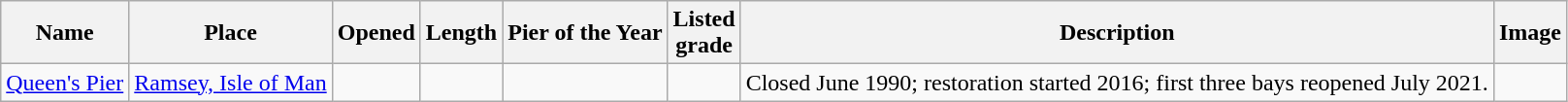<table class="wikitable sortable toptextcells">
<tr>
<th>Name</th>
<th>Place</th>
<th>Opened</th>
<th>Length</th>
<th>Pier of the Year</th>
<th>Listed<br>grade</th>
<th class="unsortable">Description</th>
<th class="unsortable">Image</th>
</tr>
<tr>
<td><a href='#'>Queen's Pier</a></td>
<td><a href='#'>Ramsey, Isle of Man</a></td>
<td></td>
<td></td>
<td></td>
<td></td>
<td>Closed June 1990; restoration started 2016; first three bays reopened July 2021.</td>
<td></td>
</tr>
</table>
